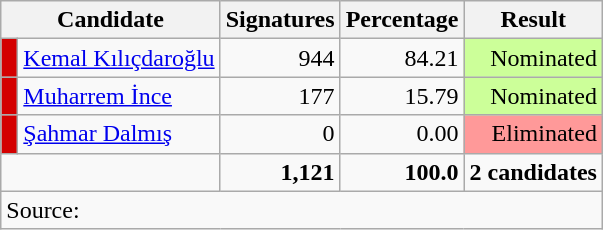<table class=wikitable style=text-align:right>
<tr>
<th scope="col", colspan="2">Candidate</th>
<th>Signatures</th>
<th>Percentage</th>
<th>Result</th>
</tr>
<tr>
<td style="background:#d40000; width:4px; text-align:center;"></td>
<td align=left><a href='#'>Kemal Kılıçdaroğlu</a></td>
<td>944</td>
<td>84.21</td>
<td style="background: #ccff99"> Nominated</td>
</tr>
<tr>
<td style="background:#d40000; width:4px; text-align:center;"></td>
<td align=left><a href='#'>Muharrem İnce</a></td>
<td>177</td>
<td>15.79</td>
<td style="background: #ccff99"> Nominated</td>
</tr>
<tr>
<td style="background:#d40000; width:4px; text-align:center;"></td>
<td align=left><a href='#'>Şahmar Dalmış</a></td>
<td>0</td>
<td>0.00</td>
<td style="background: #ff9999"> Eliminated</td>
</tr>
<tr>
<td scope="col", colspan="2"></td>
<td><strong>1,121</strong></td>
<td><strong>100.0</strong></td>
<td><strong>2 candidates</strong></td>
</tr>
<tr>
<td align=left colspan=5>Source:  </td>
</tr>
</table>
